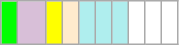<table border="1px" style="border-collapse:collapse; border-color:#aaa; margin-bottom:0.5em;" cellpadding=5 cellspacing=0>
<tr>
<td style="background:#00ff00"><strong></strong></td>
<td style="background:#D8BFD8">  </td>
<td style="background:yellow"></td>
<td style="background:#ffebcd"></td>
<td style="background:#afeeee"></td>
<td style="background:#afeeee"></td>
<td style="background:#afeeee"></td>
<td></td>
<td></td>
<td></td>
</tr>
</table>
